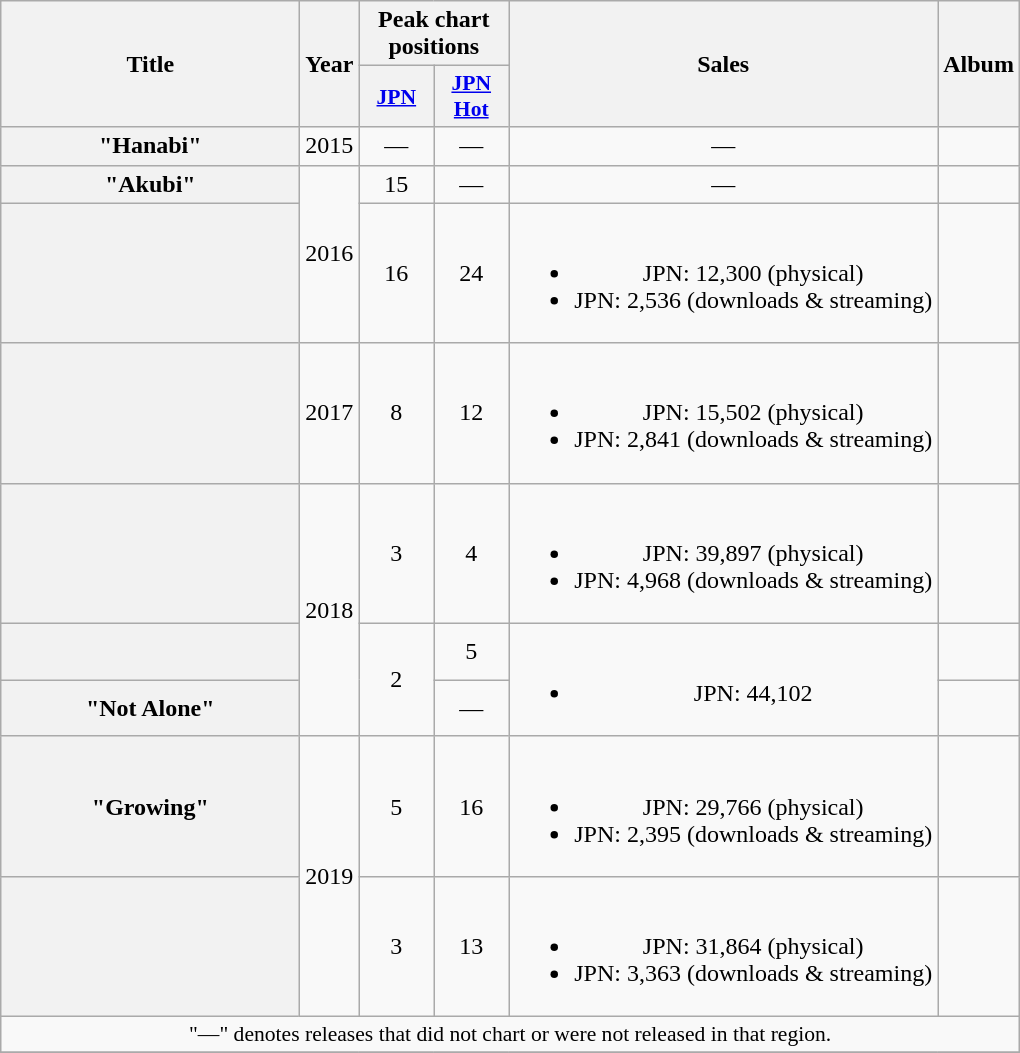<table class="wikitable plainrowheaders" style="text-align:center;">
<tr>
<th scope="col" rowspan="2" style="width:12em;">Title</th>
<th scope="col" rowspan="2">Year</th>
<th scope="col" colspan="2">Peak chart positions</th>
<th scope="col" rowspan="2">Sales<br></th>
<th scope="col" rowspan="2">Album</th>
</tr>
<tr>
<th scope="col" style="width:3em;font-size:90%;"><a href='#'>JPN</a><br></th>
<th scope="col" style="width:3em;font-size:90%;"><a href='#'>JPN<br>Hot</a><br></th>
</tr>
<tr>
<th scope="row">"Hanabi"</th>
<td>2015</td>
<td>—</td>
<td>—</td>
<td>—</td>
<td></td>
</tr>
<tr>
<th scope="row">"Akubi"</th>
<td rowspan="2">2016</td>
<td>15</td>
<td>—</td>
<td>—</td>
<td></td>
</tr>
<tr>
<th scope="row"></th>
<td>16</td>
<td>24</td>
<td><br><ul><li>JPN: 12,300 (physical)</li><li>JPN: 2,536 (downloads & streaming)</li></ul></td>
<td></td>
</tr>
<tr>
<th scope="row"></th>
<td>2017</td>
<td>8</td>
<td>12</td>
<td><br><ul><li>JPN: 15,502 (physical)</li><li>JPN: 2,841 (downloads & streaming)</li></ul></td>
<td></td>
</tr>
<tr>
<th scope="row"></th>
<td rowspan="3">2018</td>
<td>3</td>
<td>4</td>
<td><br><ul><li>JPN: 39,897 (physical)</li><li>JPN: 4,968 (downloads & streaming)</li></ul></td>
<td></td>
</tr>
<tr>
<th scope="row"></th>
<td rowspan="2">2</td>
<td>5</td>
<td rowspan="2"><br><ul><li>JPN: 44,102</li></ul></td>
<td></td>
</tr>
<tr>
<th scope="row">"Not Alone"</th>
<td>—</td>
<td></td>
</tr>
<tr>
<th scope="row">"Growing"</th>
<td rowspan="2">2019</td>
<td>5</td>
<td>16</td>
<td><br><ul><li>JPN: 29,766 (physical)</li><li>JPN: 2,395 (downloads & streaming)</li></ul></td>
<td></td>
</tr>
<tr>
<th scope="row"></th>
<td>3</td>
<td>13</td>
<td><br><ul><li>JPN: 31,864 (physical)</li><li>JPN: 3,363 (downloads & streaming)</li></ul></td>
<td></td>
</tr>
<tr>
<td colspan="6" style="font-size:90%;">"—" denotes releases that did not chart or were not released in that region.</td>
</tr>
<tr>
</tr>
</table>
